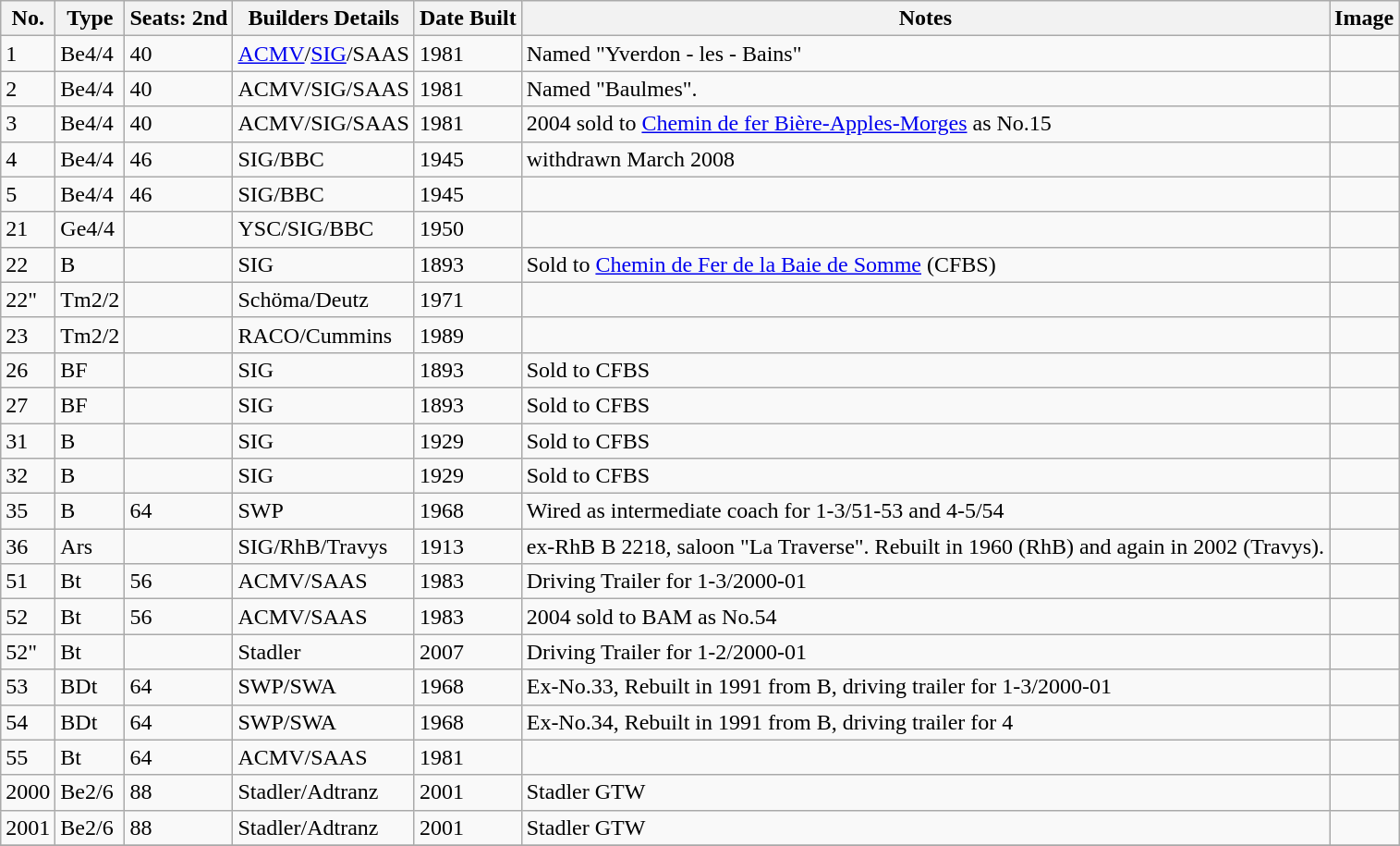<table class="wikitable sortable">
<tr>
<th>No.</th>
<th>Type</th>
<th>Seats: 2nd</th>
<th>Builders Details</th>
<th>Date Built</th>
<th>Notes</th>
<th>Image</th>
</tr>
<tr>
<td>1</td>
<td>Be4/4</td>
<td>40</td>
<td><a href='#'>ACMV</a>/<a href='#'>SIG</a>/SAAS</td>
<td>1981</td>
<td>Named "Yverdon - les - Bains"</td>
<td></td>
</tr>
<tr>
<td>2</td>
<td>Be4/4</td>
<td>40</td>
<td>ACMV/SIG/SAAS</td>
<td>1981</td>
<td>Named "Baulmes".</td>
<td></td>
</tr>
<tr>
<td>3</td>
<td>Be4/4</td>
<td>40</td>
<td>ACMV/SIG/SAAS</td>
<td>1981</td>
<td>2004 sold to <a href='#'>Chemin de fer Bière-Apples-Morges</a> as No.15</td>
<td></td>
</tr>
<tr>
<td>4</td>
<td>Be4/4</td>
<td>46</td>
<td>SIG/BBC</td>
<td>1945</td>
<td>withdrawn March 2008</td>
<td></td>
</tr>
<tr>
<td>5</td>
<td>Be4/4</td>
<td>46</td>
<td>SIG/BBC</td>
<td>1945</td>
<td></td>
<td></td>
</tr>
<tr>
<td>21</td>
<td>Ge4/4</td>
<td></td>
<td>YSC/SIG/BBC</td>
<td>1950</td>
<td></td>
<td></td>
</tr>
<tr>
<td>22</td>
<td>B</td>
<td></td>
<td>SIG</td>
<td>1893</td>
<td>Sold to <a href='#'>Chemin de Fer de la Baie de Somme</a> (CFBS)</td>
<td></td>
</tr>
<tr>
<td>22"</td>
<td>Tm2/2</td>
<td></td>
<td>Schöma/Deutz</td>
<td>1971</td>
<td></td>
<td></td>
</tr>
<tr>
<td>23</td>
<td>Tm2/2</td>
<td></td>
<td>RACO/Cummins</td>
<td>1989</td>
<td></td>
<td></td>
</tr>
<tr>
<td>26</td>
<td>BF</td>
<td></td>
<td>SIG</td>
<td>1893</td>
<td>Sold to CFBS</td>
<td></td>
</tr>
<tr>
<td>27</td>
<td>BF</td>
<td></td>
<td>SIG</td>
<td>1893</td>
<td>Sold to CFBS</td>
<td></td>
</tr>
<tr>
<td>31</td>
<td>B</td>
<td></td>
<td>SIG</td>
<td>1929</td>
<td>Sold to CFBS</td>
<td></td>
</tr>
<tr>
<td>32</td>
<td>B</td>
<td></td>
<td>SIG</td>
<td>1929</td>
<td>Sold to CFBS</td>
<td></td>
</tr>
<tr>
<td>35</td>
<td>B</td>
<td>64</td>
<td>SWP</td>
<td>1968</td>
<td>Wired as intermediate coach for 1-3/51-53 and 4-5/54</td>
<td></td>
</tr>
<tr>
<td>36</td>
<td>Ars</td>
<td></td>
<td>SIG/RhB/Travys</td>
<td>1913</td>
<td>ex-RhB B 2218, saloon "La Traverse". Rebuilt in 1960 (RhB) and again in 2002 (Travys).</td>
<td></td>
</tr>
<tr>
<td>51</td>
<td>Bt</td>
<td>56</td>
<td>ACMV/SAAS</td>
<td>1983</td>
<td>Driving Trailer for 1-3/2000-01</td>
<td></td>
</tr>
<tr>
<td>52</td>
<td>Bt</td>
<td>56</td>
<td>ACMV/SAAS</td>
<td>1983</td>
<td>2004 sold to BAM as No.54</td>
<td></td>
</tr>
<tr>
<td>52"</td>
<td>Bt</td>
<td></td>
<td>Stadler</td>
<td>2007</td>
<td>Driving Trailer for 1-2/2000-01</td>
<td></td>
</tr>
<tr>
<td>53</td>
<td>BDt</td>
<td>64</td>
<td>SWP/SWA</td>
<td>1968</td>
<td>Ex-No.33, Rebuilt in 1991 from B, driving trailer for 1-3/2000-01</td>
<td></td>
</tr>
<tr>
<td>54</td>
<td>BDt</td>
<td>64</td>
<td>SWP/SWA</td>
<td>1968</td>
<td>Ex-No.34, Rebuilt in 1991 from B, driving trailer for 4</td>
<td></td>
</tr>
<tr>
<td>55</td>
<td>Bt</td>
<td>64</td>
<td>ACMV/SAAS</td>
<td>1981</td>
<td></td>
<td></td>
</tr>
<tr>
<td>2000</td>
<td>Be2/6</td>
<td>88</td>
<td>Stadler/Adtranz</td>
<td>2001</td>
<td>Stadler GTW</td>
<td></td>
</tr>
<tr>
<td>2001</td>
<td>Be2/6</td>
<td>88</td>
<td>Stadler/Adtranz</td>
<td>2001</td>
<td>Stadler GTW</td>
<td></td>
</tr>
<tr>
</tr>
</table>
